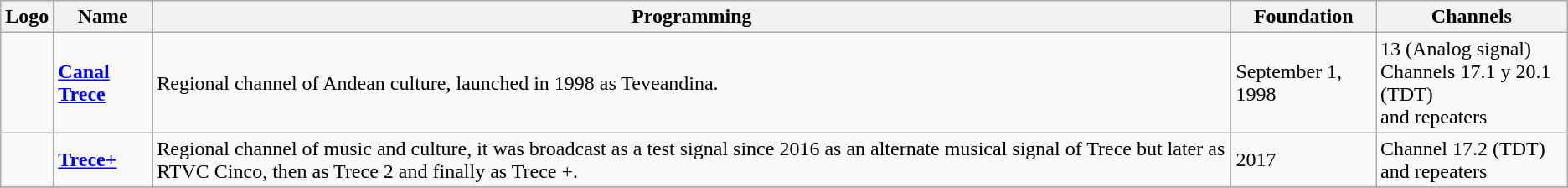<table class="wikitable">
<tr>
<th>Logo</th>
<th>Name</th>
<th>Programming</th>
<th>Foundation</th>
<th>Channels</th>
</tr>
<tr>
<td><br><br></td>
<td><strong><a href='#'>Canal Trece</a></strong></td>
<td>Regional channel of Andean culture, launched in 1998 as Teveandina.</td>
<td>September 1, 1998</td>
<td>13 (Analog signal)<br>Channels 17.1 y 20.1 (TDT)<br>and repeaters</td>
</tr>
<tr>
<td><br><br></td>
<td><strong><a href='#'>Trece+</a></strong></td>
<td>Regional channel of music and culture, it was broadcast as a test signal since 2016 as an alternate musical signal of Trece but later as RTVC Cinco, then as Trece 2 and finally as Trece +.</td>
<td>2017</td>
<td>Channel 17.2 (TDT)<br>and repeaters</td>
</tr>
<tr>
</tr>
</table>
